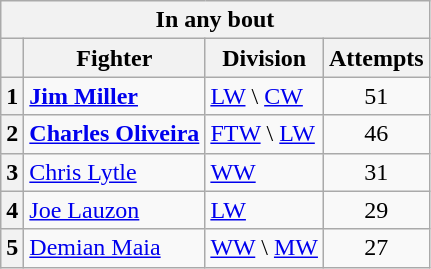<table class=wikitable>
<tr>
<th colspan=4>In any bout</th>
</tr>
<tr>
<th></th>
<th>Fighter</th>
<th>Division</th>
<th>Attempts</th>
</tr>
<tr>
<th>1</th>
<td> <strong><a href='#'>Jim Miller</a></strong></td>
<td><a href='#'>LW</a> \ <a href='#'>CW</a></td>
<td align=center>51</td>
</tr>
<tr>
<th>2</th>
<td> <strong><a href='#'>Charles Oliveira</a> </strong></td>
<td><a href='#'>FTW</a> \ <a href='#'>LW</a></td>
<td align=center>46</td>
</tr>
<tr>
<th>3</th>
<td> <a href='#'>Chris Lytle</a></td>
<td><a href='#'>WW</a></td>
<td align=center>31</td>
</tr>
<tr>
<th>4</th>
<td> <a href='#'>Joe Lauzon</a></td>
<td><a href='#'>LW</a></td>
<td align=center>29</td>
</tr>
<tr>
<th>5</th>
<td> <a href='#'>Demian Maia</a></td>
<td><a href='#'>WW</a> \ <a href='#'>MW</a></td>
<td align=center>27</td>
</tr>
</table>
